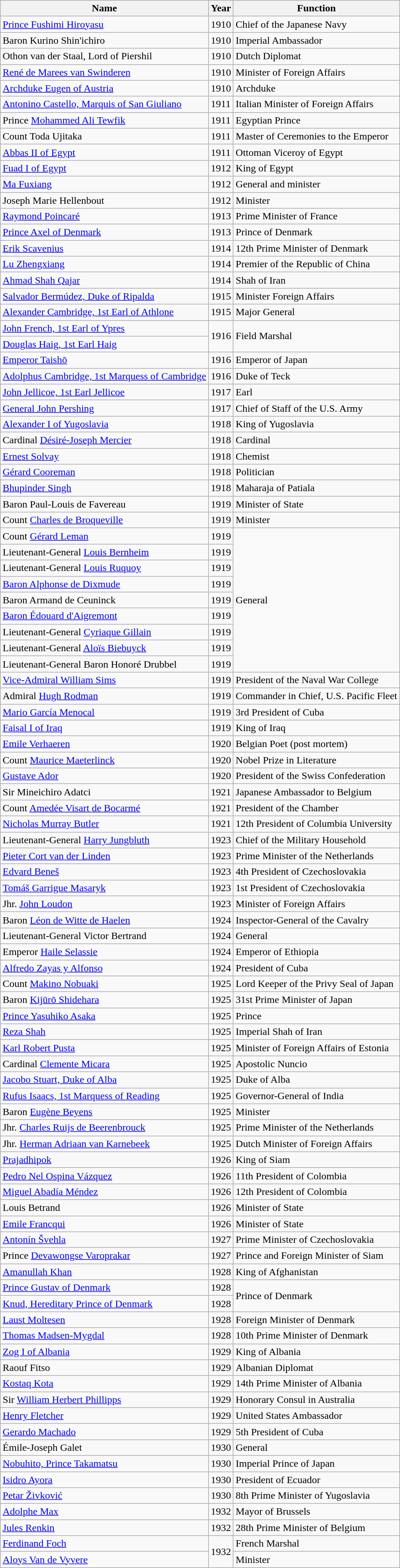<table class="wikitable sortable">
<tr>
<th>Name</th>
<th>Year</th>
<th>Function</th>
</tr>
<tr>
<td><a href='#'>Prince Fushimi Hiroyasu</a></td>
<td>1910</td>
<td>Chief of the Japanese Navy</td>
</tr>
<tr>
<td>Baron Kurino Shin'ichiro</td>
<td>1910</td>
<td>Imperial Ambassador</td>
</tr>
<tr>
<td>Othon van der Staal, Lord of Piershil</td>
<td>1910</td>
<td>Dutch Diplomat</td>
</tr>
<tr>
<td><a href='#'>René de Marees van Swinderen</a></td>
<td>1910</td>
<td>Minister of Foreign Affairs</td>
</tr>
<tr>
<td><a href='#'>Archduke Eugen of Austria</a></td>
<td>1910</td>
<td>Archduke</td>
</tr>
<tr>
<td><a href='#'>Antonino Castello, Marquis of San Giuliano</a></td>
<td>1911</td>
<td>Italian Minister of Foreign Affairs</td>
</tr>
<tr>
<td>Prince <a href='#'>Mohammed Ali Tewfik</a></td>
<td>1911</td>
<td>Egyptian Prince</td>
</tr>
<tr>
<td>Count Toda Ujitaka</td>
<td>1911</td>
<td>Master of Ceremonies to the Emperor</td>
</tr>
<tr>
<td><a href='#'>Abbas II of Egypt</a></td>
<td>1911</td>
<td>Ottoman Viceroy of Egypt</td>
</tr>
<tr>
<td><a href='#'>Fuad I of Egypt</a></td>
<td>1912</td>
<td>King of Egypt</td>
</tr>
<tr>
<td><a href='#'>Ma Fuxiang</a></td>
<td>1912</td>
<td>General and minister</td>
</tr>
<tr>
<td>Joseph Marie Hellenbout</td>
<td>1912</td>
<td>Minister</td>
</tr>
<tr>
<td><a href='#'>Raymond Poincaré</a></td>
<td>1913</td>
<td>Prime Minister of France</td>
</tr>
<tr>
<td><a href='#'>Prince Axel of Denmark</a></td>
<td>1913</td>
<td>Prince of Denmark</td>
</tr>
<tr>
<td><a href='#'>Erik Scavenius</a></td>
<td>1914</td>
<td>12th Prime Minister of Denmark</td>
</tr>
<tr>
<td><a href='#'>Lu Zhengxiang</a></td>
<td>1914</td>
<td>Premier of the Republic of China</td>
</tr>
<tr>
<td><a href='#'>Ahmad Shah Qajar</a></td>
<td>1914</td>
<td>Shah of Iran</td>
</tr>
<tr>
<td><a href='#'>Salvador Bermúdez, Duke of Ripalda</a></td>
<td>1915</td>
<td>Minister Foreign Affairs</td>
</tr>
<tr>
<td><a href='#'>Alexander Cambridge, 1st Earl of Athlone</a></td>
<td>1915</td>
<td>Major General</td>
</tr>
<tr>
<td><a href='#'>John French, 1st Earl of Ypres</a></td>
<td rowspan="2">1916</td>
<td rowspan="2">Field Marshal</td>
</tr>
<tr>
<td><a href='#'>Douglas Haig, 1st Earl Haig</a></td>
</tr>
<tr>
<td><a href='#'>Emperor Taishō</a></td>
<td>1916</td>
<td>Emperor of Japan</td>
</tr>
<tr>
<td><a href='#'>Adolphus Cambridge, 1st Marquess of Cambridge</a></td>
<td>1916</td>
<td>Duke of Teck</td>
</tr>
<tr>
<td><a href='#'>John Jellicoe, 1st Earl Jellicoe</a></td>
<td>1917</td>
<td>Earl</td>
</tr>
<tr>
<td><a href='#'>General John Pershing</a></td>
<td>1917</td>
<td>Chief of Staff of the U.S. Army</td>
</tr>
<tr>
<td><a href='#'>Alexander I of Yugoslavia</a></td>
<td>1918</td>
<td>King of Yugoslavia</td>
</tr>
<tr>
<td>Cardinal <a href='#'>Désiré-Joseph Mercier</a></td>
<td>1918</td>
<td>Cardinal</td>
</tr>
<tr>
<td><a href='#'>Ernest Solvay</a></td>
<td>1918</td>
<td>Chemist</td>
</tr>
<tr>
<td><a href='#'>Gérard Cooreman</a></td>
<td>1918</td>
<td>Politician</td>
</tr>
<tr>
<td><a href='#'>Bhupinder Singh</a></td>
<td>1918</td>
<td>Maharaja of Patiala</td>
</tr>
<tr>
<td>Baron Paul-Louis de Favereau</td>
<td>1919</td>
<td>Minister of State</td>
</tr>
<tr>
<td>Count <a href='#'>Charles de Broqueville</a></td>
<td>1919</td>
<td>Minister</td>
</tr>
<tr>
<td>Count <a href='#'>Gérard Leman</a></td>
<td>1919</td>
<td rowspan="9">General</td>
</tr>
<tr>
<td>Lieutenant-General <a href='#'>Louis Bernheim</a></td>
<td>1919</td>
</tr>
<tr>
<td>Lieutenant-General <a href='#'>Louis Ruquoy</a></td>
<td>1919</td>
</tr>
<tr>
<td><a href='#'>Baron Alphonse de Dixmude</a></td>
<td>1919</td>
</tr>
<tr>
<td>Baron Armand de Ceuninck</td>
<td>1919</td>
</tr>
<tr>
<td><a href='#'>Baron Édouard d'Aigremont</a></td>
<td>1919</td>
</tr>
<tr>
<td>Lieutenant-General <a href='#'>Cyriaque Gillain</a></td>
<td>1919</td>
</tr>
<tr>
<td>Lieutenant-General <a href='#'>Aloïs Biebuyck</a></td>
<td>1919</td>
</tr>
<tr>
<td>Lieutenant-General Baron Honoré Drubbel</td>
<td>1919</td>
</tr>
<tr>
<td><a href='#'>Vice-Admiral William Sims</a></td>
<td>1919</td>
<td>President of the Naval War College</td>
</tr>
<tr>
<td>Admiral <a href='#'>Hugh Rodman</a></td>
<td>1919</td>
<td>Commander in Chief, U.S. Pacific Fleet</td>
</tr>
<tr>
<td><a href='#'>Mario García Menocal</a></td>
<td>1919</td>
<td>3rd President of Cuba</td>
</tr>
<tr>
<td><a href='#'>Faisal I of Iraq</a></td>
<td>1919</td>
<td>King of Iraq</td>
</tr>
<tr>
<td><a href='#'>Emile Verhaeren</a></td>
<td>1920</td>
<td>Belgian Poet (post mortem)</td>
</tr>
<tr>
<td>Count <a href='#'>Maurice Maeterlinck</a></td>
<td>1920</td>
<td>Nobel Prize in Literature</td>
</tr>
<tr>
<td><a href='#'>Gustave Ador</a></td>
<td>1920</td>
<td>President of the Swiss Confederation</td>
</tr>
<tr>
<td>Sir Mineichiro Adatci</td>
<td>1921</td>
<td>Japanese Ambassador to Belgium</td>
</tr>
<tr>
<td>Count <a href='#'>Amedée Visart de Bocarmé</a></td>
<td>1921</td>
<td>President of the Chamber</td>
</tr>
<tr>
<td><a href='#'>Nicholas Murray Butler</a></td>
<td>1921</td>
<td>12th President of Columbia University</td>
</tr>
<tr>
<td>Lieutenant-General <a href='#'>Harry Jungbluth</a></td>
<td>1923</td>
<td>Chief of the Military Household</td>
</tr>
<tr>
<td><a href='#'>Pieter Cort van der Linden</a></td>
<td>1923</td>
<td>Prime Minister of the Netherlands</td>
</tr>
<tr>
<td><a href='#'>Edvard Beneš</a></td>
<td>1923</td>
<td>4th President of Czechoslovakia</td>
</tr>
<tr>
<td><a href='#'>Tomáš Garrigue Masaryk</a></td>
<td>1923</td>
<td>1st President of Czechoslovakia</td>
</tr>
<tr>
<td>Jhr. <a href='#'>John Loudon</a></td>
<td>1923</td>
<td>Minister of Foreign Affairs</td>
</tr>
<tr>
<td>Baron <a href='#'>Léon de Witte de Haelen</a></td>
<td>1924</td>
<td>Inspector-General of the Cavalry</td>
</tr>
<tr>
<td>Lieutenant-General Victor Bertrand</td>
<td>1924</td>
<td>General</td>
</tr>
<tr>
<td>Emperor <a href='#'>Haile Selassie</a></td>
<td>1924</td>
<td>Emperor of Ethiopia</td>
</tr>
<tr>
<td><a href='#'>Alfredo Zayas y Alfonso</a></td>
<td>1924</td>
<td>President of Cuba</td>
</tr>
<tr>
<td>Count <a href='#'>Makino Nobuaki</a></td>
<td>1925</td>
<td>Lord Keeper of the Privy Seal of Japan</td>
</tr>
<tr>
<td>Baron <a href='#'>Kijūrō Shidehara</a></td>
<td>1925</td>
<td>31st Prime Minister of Japan</td>
</tr>
<tr>
<td><a href='#'>Prince Yasuhiko Asaka</a></td>
<td>1925</td>
<td>Prince</td>
</tr>
<tr>
<td><a href='#'>Reza Shah</a></td>
<td>1925</td>
<td>Imperial Shah of Iran</td>
</tr>
<tr>
<td><a href='#'>Karl Robert Pusta</a></td>
<td>1925</td>
<td>Minister of Foreign Affairs of Estonia</td>
</tr>
<tr>
<td>Cardinal <a href='#'>Clemente Micara</a></td>
<td>1925</td>
<td>Apostolic Nuncio</td>
</tr>
<tr>
<td><a href='#'>Jacobo Stuart, Duke of Alba</a></td>
<td>1925</td>
<td>Duke of Alba</td>
</tr>
<tr>
<td><a href='#'>Rufus Isaacs, 1st Marquess of Reading</a></td>
<td>1925</td>
<td>Governor-General of India</td>
</tr>
<tr>
<td>Baron <a href='#'>Eugène Beyens</a></td>
<td>1925</td>
<td>Minister</td>
</tr>
<tr>
<td>Jhr. <a href='#'>Charles Ruijs de Beerenbrouck</a></td>
<td>1925</td>
<td>Prime Minister of the Netherlands</td>
</tr>
<tr>
<td>Jhr. <a href='#'>Herman Adriaan van Karnebeek</a></td>
<td>1925</td>
<td>Dutch Minister of Foreign Affairs</td>
</tr>
<tr>
<td><a href='#'>Prajadhipok </a></td>
<td>1926</td>
<td>King of Siam</td>
</tr>
<tr>
<td><a href='#'>Pedro Nel Ospina Vázquez</a></td>
<td>1926</td>
<td>11th President of Colombia</td>
</tr>
<tr>
<td><a href='#'>Miguel Abadía Méndez</a></td>
<td>1926</td>
<td>12th President of Colombia</td>
</tr>
<tr>
<td>Louis Betrand</td>
<td>1926</td>
<td>Minister of State</td>
</tr>
<tr>
<td><a href='#'>Emile Francqui</a></td>
<td>1926</td>
<td>Minister of State</td>
</tr>
<tr>
<td><a href='#'>Antonín Švehla</a></td>
<td>1927</td>
<td>Prime Minister of Czechoslovakia</td>
</tr>
<tr>
<td>Prince <a href='#'>Devawongse Varoprakar</a></td>
<td>1927</td>
<td>Prince and Foreign Minister of Siam</td>
</tr>
<tr>
<td><a href='#'>Amanullah Khan</a></td>
<td>1928</td>
<td>King of Afghanistan</td>
</tr>
<tr>
<td><a href='#'>Prince Gustav of Denmark</a></td>
<td>1928</td>
<td rowspan="2">Prince of Denmark</td>
</tr>
<tr>
<td><a href='#'>Knud, Hereditary Prince of Denmark</a></td>
<td>1928</td>
</tr>
<tr>
<td><a href='#'>Laust Moltesen</a></td>
<td>1928</td>
<td>Foreign Minister of Denmark</td>
</tr>
<tr>
<td><a href='#'>Thomas Madsen-Mygdal</a></td>
<td>1928</td>
<td>10th Prime Minister of Denmark</td>
</tr>
<tr>
<td><a href='#'>Zog I of Albania</a></td>
<td>1929</td>
<td>King of Albania</td>
</tr>
<tr>
<td>Raouf Fitso</td>
<td>1929</td>
<td>Albanian Diplomat</td>
</tr>
<tr>
<td><a href='#'>Kostaq Kota</a></td>
<td>1929</td>
<td>14th Prime Minister of Albania</td>
</tr>
<tr>
<td>Sir <a href='#'>William Herbert Phillipps</a></td>
<td>1929</td>
<td>Honorary Consul in Australia</td>
</tr>
<tr>
<td><a href='#'>Henry Fletcher</a></td>
<td>1929</td>
<td>United States Ambassador</td>
</tr>
<tr>
<td><a href='#'>Gerardo Machado</a></td>
<td>1929</td>
<td>5th President of Cuba</td>
</tr>
<tr>
<td>Émile-Joseph Galet</td>
<td>1930</td>
<td>General</td>
</tr>
<tr>
<td><a href='#'>Nobuhito, Prince Takamatsu</a></td>
<td>1930</td>
<td>Imperial Prince of Japan</td>
</tr>
<tr>
<td><a href='#'>Isidro Ayora</a></td>
<td>1930</td>
<td>President of Ecuador</td>
</tr>
<tr>
<td><a href='#'>Petar Živković</a></td>
<td>1930</td>
<td>8th Prime Minister of Yugoslavia</td>
</tr>
<tr>
<td><a href='#'>Adolphe Max</a></td>
<td>1932</td>
<td>Mayor of Brussels</td>
</tr>
<tr>
<td><a href='#'>Jules Renkin</a></td>
<td>1932</td>
<td>28th Prime Minister of Belgium</td>
</tr>
<tr>
<td><a href='#'>Ferdinand Foch</a></td>
<td rowspan="2">1932</td>
<td>French Marshal</td>
</tr>
<tr>
<td><a href='#'>Aloys Van de Vyvere</a></td>
<td>Minister</td>
</tr>
</table>
